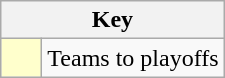<table class="wikitable" style="text-align: center;">
<tr>
<th colspan=2>Key</th>
</tr>
<tr>
<td style="background:#ffc; width:20px;"></td>
<td align=left>Teams to playoffs</td>
</tr>
</table>
